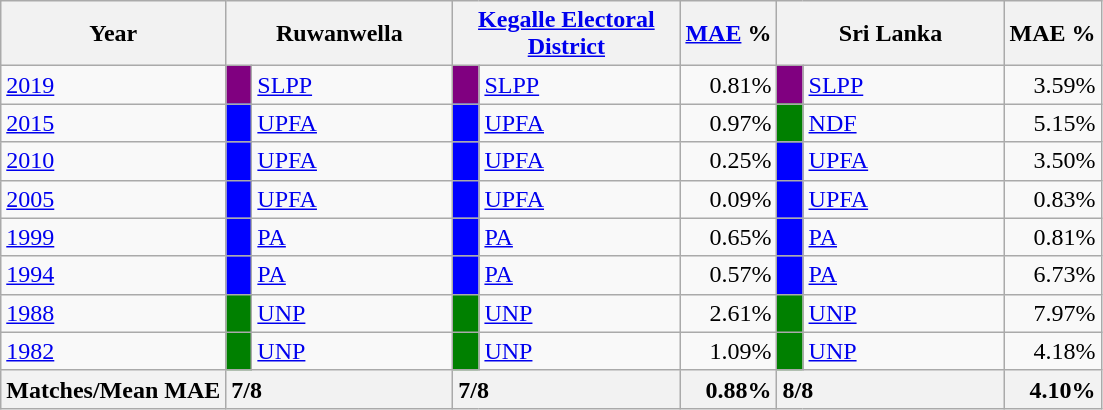<table class="wikitable">
<tr>
<th>Year</th>
<th colspan="2" width="144px">Ruwanwella</th>
<th colspan="2" width="144px"><a href='#'>Kegalle Electoral District</a></th>
<th><a href='#'>MAE</a> %</th>
<th colspan="2" width="144px">Sri Lanka</th>
<th>MAE %</th>
</tr>
<tr>
<td><a href='#'>2019</a></td>
<td style="background-color:purple;" width="10px"></td>
<td style="text-align:left;"><a href='#'>SLPP</a></td>
<td style="background-color:purple;" width="10px"></td>
<td style="text-align:left;"><a href='#'>SLPP</a></td>
<td style="text-align:right;">0.81%</td>
<td style="background-color:purple;" width="10px"></td>
<td style="text-align:left;"><a href='#'>SLPP</a></td>
<td style="text-align:right;">3.59%</td>
</tr>
<tr>
<td><a href='#'>2015</a></td>
<td style="background-color:blue;" width="10px"></td>
<td style="text-align:left;"><a href='#'>UPFA</a></td>
<td style="background-color:blue;" width="10px"></td>
<td style="text-align:left;"><a href='#'>UPFA</a></td>
<td style="text-align:right;">0.97%</td>
<td style="background-color:green;" width="10px"></td>
<td style="text-align:left;"><a href='#'>NDF</a></td>
<td style="text-align:right;">5.15%</td>
</tr>
<tr>
<td><a href='#'>2010</a></td>
<td style="background-color:blue;" width="10px"></td>
<td style="text-align:left;"><a href='#'>UPFA</a></td>
<td style="background-color:blue;" width="10px"></td>
<td style="text-align:left;"><a href='#'>UPFA</a></td>
<td style="text-align:right;">0.25%</td>
<td style="background-color:blue;" width="10px"></td>
<td style="text-align:left;"><a href='#'>UPFA</a></td>
<td style="text-align:right;">3.50%</td>
</tr>
<tr>
<td><a href='#'>2005</a></td>
<td style="background-color:blue;" width="10px"></td>
<td style="text-align:left;"><a href='#'>UPFA</a></td>
<td style="background-color:blue;" width="10px"></td>
<td style="text-align:left;"><a href='#'>UPFA</a></td>
<td style="text-align:right;">0.09%</td>
<td style="background-color:blue;" width="10px"></td>
<td style="text-align:left;"><a href='#'>UPFA</a></td>
<td style="text-align:right;">0.83%</td>
</tr>
<tr>
<td><a href='#'>1999</a></td>
<td style="background-color:blue;" width="10px"></td>
<td style="text-align:left;"><a href='#'>PA</a></td>
<td style="background-color:blue;" width="10px"></td>
<td style="text-align:left;"><a href='#'>PA</a></td>
<td style="text-align:right;">0.65%</td>
<td style="background-color:blue;" width="10px"></td>
<td style="text-align:left;"><a href='#'>PA</a></td>
<td style="text-align:right;">0.81%</td>
</tr>
<tr>
<td><a href='#'>1994</a></td>
<td style="background-color:blue;" width="10px"></td>
<td style="text-align:left;"><a href='#'>PA</a></td>
<td style="background-color:blue;" width="10px"></td>
<td style="text-align:left;"><a href='#'>PA</a></td>
<td style="text-align:right;">0.57%</td>
<td style="background-color:blue;" width="10px"></td>
<td style="text-align:left;"><a href='#'>PA</a></td>
<td style="text-align:right;">6.73%</td>
</tr>
<tr>
<td><a href='#'>1988</a></td>
<td style="background-color:green;" width="10px"></td>
<td style="text-align:left;"><a href='#'>UNP</a></td>
<td style="background-color:green;" width="10px"></td>
<td style="text-align:left;"><a href='#'>UNP</a></td>
<td style="text-align:right;">2.61%</td>
<td style="background-color:green;" width="10px"></td>
<td style="text-align:left;"><a href='#'>UNP</a></td>
<td style="text-align:right;">7.97%</td>
</tr>
<tr>
<td><a href='#'>1982</a></td>
<td style="background-color:green;" width="10px"></td>
<td style="text-align:left;"><a href='#'>UNP</a></td>
<td style="background-color:green;" width="10px"></td>
<td style="text-align:left;"><a href='#'>UNP</a></td>
<td style="text-align:right;">1.09%</td>
<td style="background-color:green;" width="10px"></td>
<td style="text-align:left;"><a href='#'>UNP</a></td>
<td style="text-align:right;">4.18%</td>
</tr>
<tr>
<th>Matches/Mean MAE</th>
<th style="text-align:left;"colspan="2" width="144px">7/8</th>
<th style="text-align:left;"colspan="2" width="144px">7/8</th>
<th style="text-align:right;">0.88%</th>
<th style="text-align:left;"colspan="2" width="144px">8/8</th>
<th style="text-align:right;">4.10%</th>
</tr>
</table>
